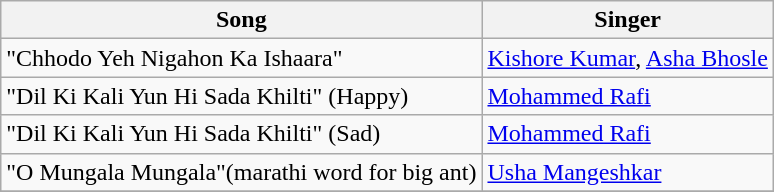<table class="wikitable">
<tr>
<th>Song</th>
<th>Singer</th>
</tr>
<tr>
<td>"Chhodo Yeh Nigahon Ka Ishaara"</td>
<td><a href='#'>Kishore Kumar</a>, <a href='#'>Asha Bhosle</a></td>
</tr>
<tr>
<td>"Dil Ki Kali Yun Hi Sada Khilti" (Happy)</td>
<td><a href='#'>Mohammed Rafi</a></td>
</tr>
<tr>
<td>"Dil Ki Kali Yun Hi Sada Khilti" (Sad)</td>
<td><a href='#'>Mohammed Rafi</a></td>
</tr>
<tr>
<td>"O Mungala Mungala"(marathi word for big ant)</td>
<td><a href='#'>Usha Mangeshkar</a></td>
</tr>
<tr>
</tr>
</table>
